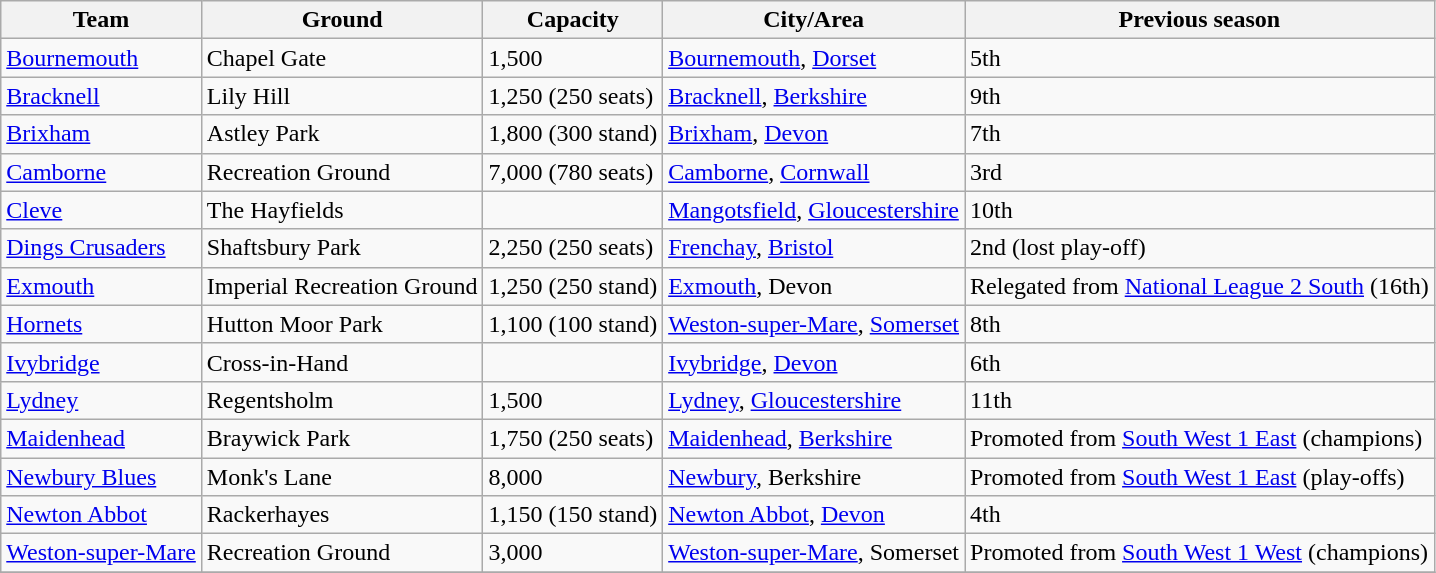<table class="wikitable sortable">
<tr>
<th>Team</th>
<th>Ground</th>
<th>Capacity</th>
<th>City/Area</th>
<th>Previous season</th>
</tr>
<tr>
<td><a href='#'>Bournemouth</a></td>
<td>Chapel Gate</td>
<td>1,500</td>
<td><a href='#'>Bournemouth</a>, <a href='#'>Dorset</a></td>
<td>5th</td>
</tr>
<tr>
<td><a href='#'>Bracknell</a></td>
<td>Lily Hill</td>
<td>1,250 (250 seats)</td>
<td><a href='#'>Bracknell</a>, <a href='#'>Berkshire</a></td>
<td>9th</td>
</tr>
<tr>
<td><a href='#'>Brixham</a></td>
<td>Astley Park</td>
<td>1,800 (300 stand)</td>
<td><a href='#'>Brixham</a>, <a href='#'>Devon</a></td>
<td>7th</td>
</tr>
<tr>
<td><a href='#'>Camborne</a></td>
<td>Recreation Ground</td>
<td>7,000 (780 seats)</td>
<td><a href='#'>Camborne</a>, <a href='#'>Cornwall</a></td>
<td>3rd</td>
</tr>
<tr>
<td><a href='#'>Cleve</a></td>
<td>The Hayfields</td>
<td></td>
<td><a href='#'>Mangotsfield</a>, <a href='#'>Gloucestershire</a></td>
<td>10th</td>
</tr>
<tr>
<td><a href='#'>Dings Crusaders</a></td>
<td>Shaftsbury Park</td>
<td>2,250 (250 seats)</td>
<td><a href='#'>Frenchay</a>, <a href='#'>Bristol</a></td>
<td>2nd (lost play-off)</td>
</tr>
<tr>
<td><a href='#'>Exmouth</a></td>
<td>Imperial Recreation Ground</td>
<td>1,250 (250 stand)</td>
<td><a href='#'>Exmouth</a>, Devon</td>
<td>Relegated from <a href='#'>National League 2 South</a> (16th)</td>
</tr>
<tr>
<td><a href='#'>Hornets</a></td>
<td>Hutton Moor Park</td>
<td>1,100 (100 stand)</td>
<td><a href='#'>Weston-super-Mare</a>, <a href='#'>Somerset</a></td>
<td>8th</td>
</tr>
<tr>
<td><a href='#'>Ivybridge</a></td>
<td>Cross-in-Hand</td>
<td></td>
<td><a href='#'>Ivybridge</a>, <a href='#'>Devon</a></td>
<td>6th</td>
</tr>
<tr>
<td><a href='#'>Lydney</a></td>
<td>Regentsholm</td>
<td>1,500</td>
<td><a href='#'>Lydney</a>, <a href='#'>Gloucestershire</a></td>
<td>11th</td>
</tr>
<tr>
<td><a href='#'>Maidenhead</a></td>
<td>Braywick Park</td>
<td>1,750 (250 seats)</td>
<td><a href='#'>Maidenhead</a>, <a href='#'>Berkshire</a></td>
<td>Promoted from <a href='#'>South West 1 East</a> (champions)</td>
</tr>
<tr>
<td><a href='#'>Newbury Blues</a></td>
<td>Monk's Lane</td>
<td>8,000</td>
<td><a href='#'>Newbury</a>, Berkshire</td>
<td>Promoted from <a href='#'>South West 1 East</a> (play-offs)</td>
</tr>
<tr>
<td><a href='#'>Newton Abbot</a></td>
<td>Rackerhayes</td>
<td>1,150 (150 stand)</td>
<td><a href='#'>Newton Abbot</a>, <a href='#'>Devon</a></td>
<td>4th</td>
</tr>
<tr>
<td><a href='#'>Weston-super-Mare</a></td>
<td>Recreation Ground</td>
<td>3,000</td>
<td><a href='#'>Weston-super-Mare</a>, Somerset</td>
<td>Promoted from <a href='#'>South West 1 West</a> (champions)</td>
</tr>
<tr>
</tr>
</table>
